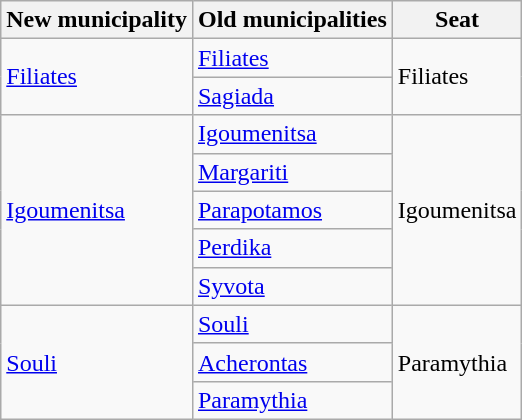<table class="wikitable">
<tr>
<th>New municipality</th>
<th>Old municipalities</th>
<th>Seat</th>
</tr>
<tr>
<td rowspan=2><a href='#'>Filiates</a></td>
<td><a href='#'>Filiates</a></td>
<td rowspan=2>Filiates</td>
</tr>
<tr>
<td><a href='#'>Sagiada</a></td>
</tr>
<tr>
<td rowspan=5><a href='#'>Igoumenitsa</a></td>
<td><a href='#'>Igoumenitsa</a></td>
<td rowspan=5>Igoumenitsa</td>
</tr>
<tr>
<td><a href='#'>Margariti</a></td>
</tr>
<tr>
<td><a href='#'>Parapotamos</a></td>
</tr>
<tr>
<td><a href='#'>Perdika</a></td>
</tr>
<tr>
<td><a href='#'>Syvota</a></td>
</tr>
<tr>
<td rowspan=3><a href='#'>Souli</a></td>
<td><a href='#'>Souli</a></td>
<td rowspan=3>Paramythia</td>
</tr>
<tr>
<td><a href='#'>Acherontas</a></td>
</tr>
<tr>
<td><a href='#'>Paramythia</a></td>
</tr>
</table>
